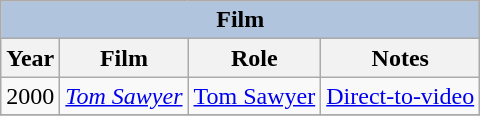<table class="wikitable" style="font-size:100%;">
<tr>
<th colspan="4" style="background: LightSteelBlue;">Film</th>
</tr>
<tr>
<th>Year</th>
<th>Film</th>
<th>Role</th>
<th>Notes</th>
</tr>
<tr>
<td>2000</td>
<td><em><a href='#'>Tom Sawyer</a></em></td>
<td><a href='#'>Tom Sawyer</a></td>
<td><a href='#'>Direct-to-video</a></td>
</tr>
<tr>
</tr>
</table>
